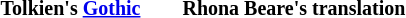<table style="margin: 1em auto;">
<tr>
<th><small>Tolkien's <a href='#'>Gothic</a></small></th>
<th>     </th>
<th><small>Rhona Beare's translation</small></th>
</tr>
<tr>
<td></td>
<td> </td>
<td><small></small></td>
</tr>
</table>
